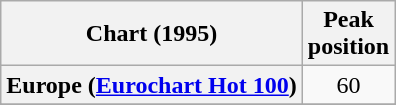<table class="wikitable sortable plainrowheaders" style="text-align:center">
<tr>
<th>Chart (1995)</th>
<th>Peak<br>position</th>
</tr>
<tr>
<th scope="row">Europe (<a href='#'>Eurochart Hot 100</a>)</th>
<td>60</td>
</tr>
<tr>
</tr>
<tr>
</tr>
<tr>
</tr>
<tr>
</tr>
</table>
